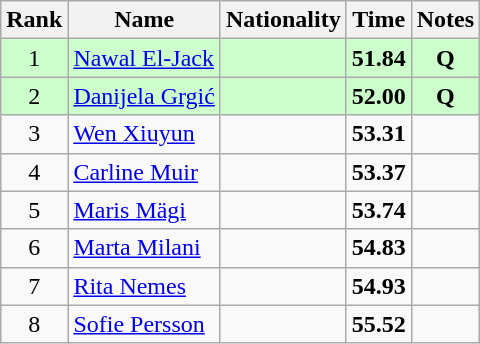<table class="wikitable sortable" style="text-align:center">
<tr>
<th>Rank</th>
<th>Name</th>
<th>Nationality</th>
<th>Time</th>
<th>Notes</th>
</tr>
<tr bgcolor=ccffcc>
<td>1</td>
<td align=left><a href='#'>Nawal El-Jack</a></td>
<td align=left></td>
<td><strong>51.84</strong></td>
<td><strong>Q</strong></td>
</tr>
<tr bgcolor=ccffcc>
<td>2</td>
<td align=left><a href='#'>Danijela Grgić</a></td>
<td align=left></td>
<td><strong>52.00</strong></td>
<td><strong>Q</strong></td>
</tr>
<tr>
<td>3</td>
<td align=left><a href='#'>Wen Xiuyun</a></td>
<td align=left></td>
<td><strong>53.31</strong></td>
<td></td>
</tr>
<tr>
<td>4</td>
<td align=left><a href='#'>Carline Muir</a></td>
<td align=left></td>
<td><strong>53.37</strong></td>
<td></td>
</tr>
<tr>
<td>5</td>
<td align=left><a href='#'>Maris Mägi</a></td>
<td align=left></td>
<td><strong>53.74</strong></td>
<td></td>
</tr>
<tr>
<td>6</td>
<td align=left><a href='#'>Marta Milani</a></td>
<td align=left></td>
<td><strong>54.83</strong></td>
<td></td>
</tr>
<tr>
<td>7</td>
<td align=left><a href='#'>Rita Nemes</a></td>
<td align=left></td>
<td><strong>54.93</strong></td>
<td></td>
</tr>
<tr>
<td>8</td>
<td align=left><a href='#'>Sofie Persson</a></td>
<td align=left></td>
<td><strong>55.52</strong></td>
<td></td>
</tr>
</table>
